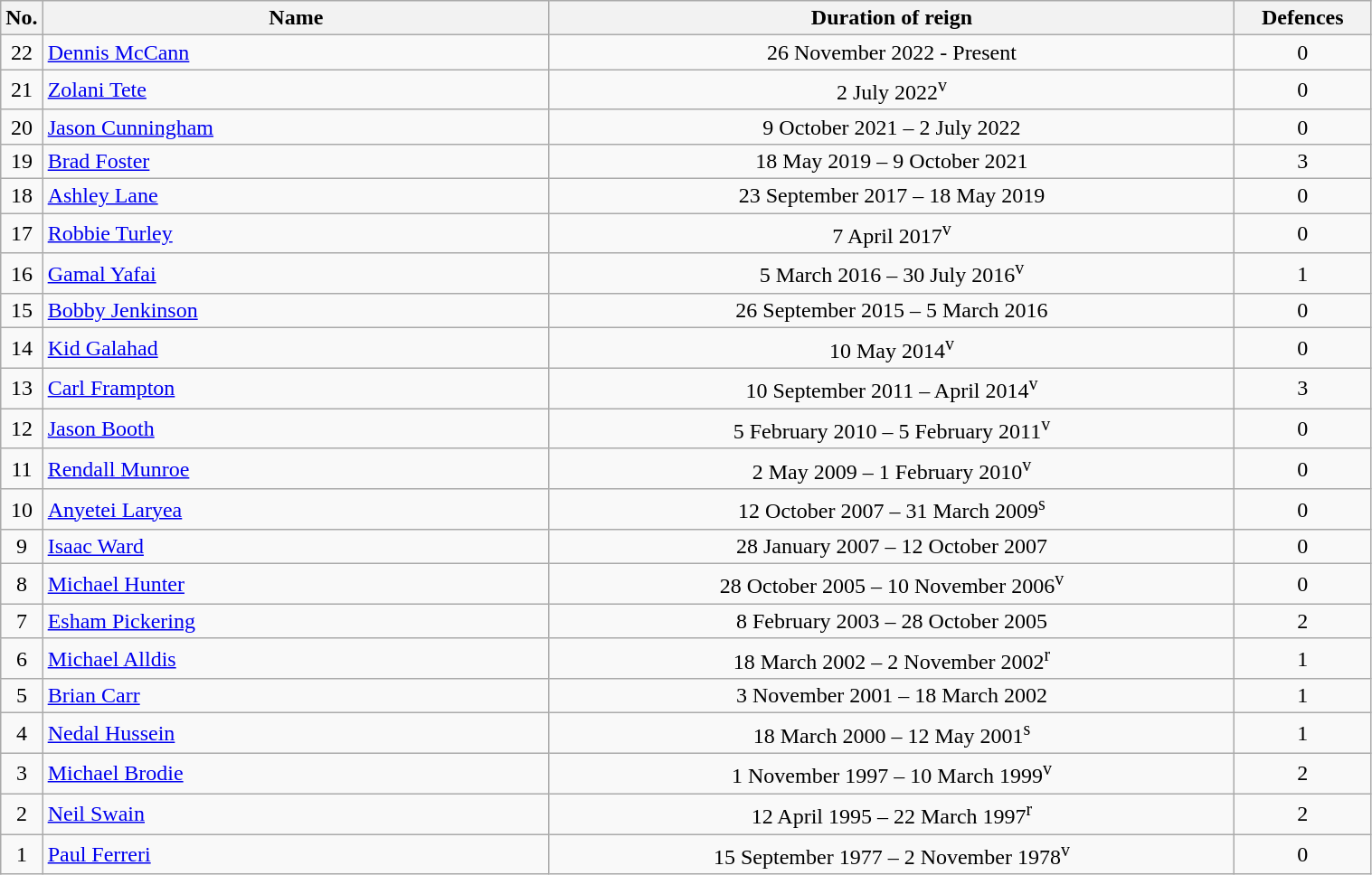<table class="wikitable" width=80%>
<tr>
<th width=3%>No.</th>
<th width=37%>Name </th>
<th width=50%>Duration of reign</th>
<th width=10%>Defences</th>
</tr>
<tr align=center>
<td>22</td>
<td align=left> <a href='#'>Dennis McCann</a></td>
<td>26 November 2022 - Present</td>
<td>0</td>
</tr>
<tr align=center>
<td>21</td>
<td align=left> <a href='#'>Zolani Tete</a></td>
<td>2 July 2022<sup>v</sup></td>
<td>0</td>
</tr>
<tr align=center>
<td>20</td>
<td align=left> <a href='#'>Jason Cunningham</a></td>
<td>9 October 2021 – 2 July 2022</td>
<td>0</td>
</tr>
<tr align=center>
<td>19</td>
<td align=left> <a href='#'>Brad Foster</a></td>
<td>18 May 2019 – 9 October 2021</td>
<td>3</td>
</tr>
<tr align=center>
<td>18</td>
<td align=left> <a href='#'>Ashley Lane</a></td>
<td>23 September 2017 – 18 May 2019</td>
<td>0</td>
</tr>
<tr align=center>
<td>17</td>
<td align=left> <a href='#'>Robbie Turley</a></td>
<td>7 April 2017<sup>v</sup></td>
<td>0</td>
</tr>
<tr align=center>
<td>16</td>
<td align=left> <a href='#'>Gamal Yafai</a></td>
<td>5 March 2016 – 30 July 2016<sup>v</sup></td>
<td>1</td>
</tr>
<tr align=center>
<td>15</td>
<td align=left> <a href='#'>Bobby Jenkinson</a></td>
<td>26 September 2015 – 5 March 2016</td>
<td>0</td>
</tr>
<tr align=center>
<td>14</td>
<td align=left> <a href='#'>Kid Galahad</a></td>
<td>10 May 2014<sup>v</sup></td>
<td>0</td>
</tr>
<tr align=center>
<td>13</td>
<td align=left> <a href='#'>Carl Frampton</a></td>
<td>10 September 2011 – April 2014<sup>v</sup></td>
<td>3</td>
</tr>
<tr align=center>
<td>12</td>
<td align=left> <a href='#'>Jason Booth</a></td>
<td>5 February 2010 – 5 February 2011<sup>v</sup></td>
<td>0</td>
</tr>
<tr align=center>
<td>11</td>
<td align=left> <a href='#'>Rendall Munroe</a></td>
<td>2 May 2009 – 1 February 2010<sup>v</sup></td>
<td>0</td>
</tr>
<tr align=center>
<td>10</td>
<td align=left> <a href='#'>Anyetei Laryea</a></td>
<td>12 October 2007 – 31 March 2009<sup>s</sup></td>
<td>0</td>
</tr>
<tr align=center>
<td>9</td>
<td align=left> <a href='#'>Isaac Ward</a></td>
<td>28 January 2007 – 12 October 2007</td>
<td>0</td>
</tr>
<tr align=center>
<td>8</td>
<td align=left> <a href='#'>Michael Hunter</a></td>
<td>28 October 2005 – 10 November 2006<sup>v</sup></td>
<td>0</td>
</tr>
<tr align=center>
<td>7</td>
<td align=left> <a href='#'>Esham Pickering</a></td>
<td>8 February 2003 – 28 October 2005</td>
<td>2</td>
</tr>
<tr align=center>
<td>6</td>
<td align=left> <a href='#'>Michael Alldis</a></td>
<td>18 March 2002 – 2 November 2002<sup>r</sup></td>
<td>1</td>
</tr>
<tr align=center>
<td>5</td>
<td align=left> <a href='#'>Brian Carr</a></td>
<td>3 November 2001 – 18 March 2002</td>
<td>1</td>
</tr>
<tr align=center>
<td>4</td>
<td align=left> <a href='#'>Nedal Hussein</a></td>
<td>18 March 2000 – 12 May 2001<sup>s</sup></td>
<td>1</td>
</tr>
<tr align=center>
<td>3</td>
<td align=left> <a href='#'>Michael Brodie</a></td>
<td>1 November 1997 – 10 March 1999<sup>v</sup></td>
<td>2</td>
</tr>
<tr align=center>
<td>2</td>
<td align=left> <a href='#'>Neil Swain</a></td>
<td>12 April 1995 – 22 March 1997<sup>r</sup></td>
<td>2</td>
</tr>
<tr align=center>
<td>1</td>
<td align=left> <a href='#'>Paul Ferreri</a></td>
<td>15 September 1977 – 2 November 1978<sup>v</sup></td>
<td>0</td>
</tr>
</table>
